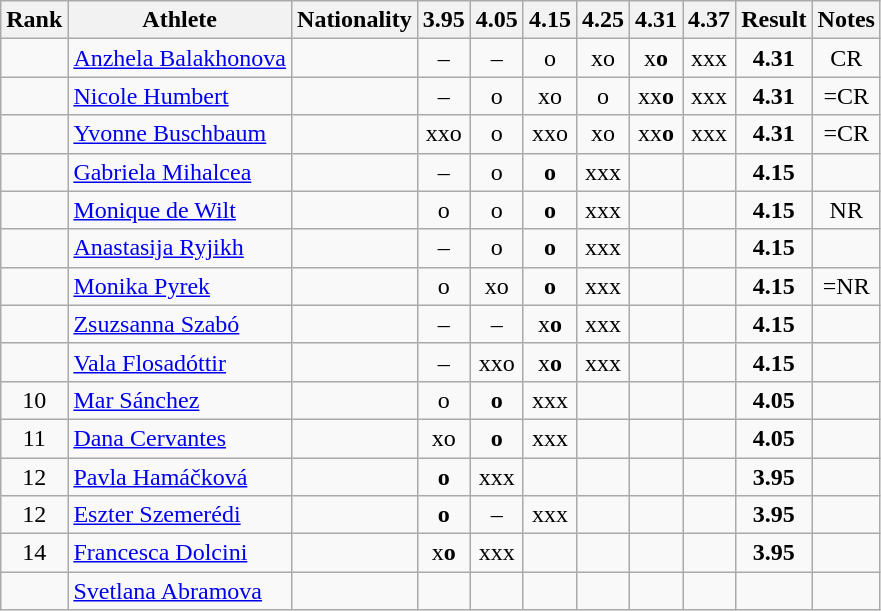<table class="wikitable sortable" style="text-align:center">
<tr>
<th>Rank</th>
<th>Athlete</th>
<th>Nationality</th>
<th>3.95</th>
<th>4.05</th>
<th>4.15</th>
<th>4.25</th>
<th>4.31</th>
<th>4.37</th>
<th>Result</th>
<th>Notes</th>
</tr>
<tr>
<td></td>
<td align="left"><a href='#'>Anzhela Balakhonova</a></td>
<td align=left></td>
<td>–</td>
<td>–</td>
<td>o</td>
<td>xo</td>
<td>x<strong>o</strong></td>
<td>xxx</td>
<td><strong>4.31</strong></td>
<td>CR</td>
</tr>
<tr>
<td></td>
<td align="left"><a href='#'>Nicole Humbert</a></td>
<td align=left></td>
<td>–</td>
<td>o</td>
<td>xo</td>
<td>o</td>
<td>xx<strong>o</strong></td>
<td>xxx</td>
<td><strong>4.31</strong></td>
<td>=CR</td>
</tr>
<tr>
<td></td>
<td align="left"><a href='#'>Yvonne Buschbaum</a></td>
<td align=left></td>
<td>xxo</td>
<td>o</td>
<td>xxo</td>
<td>xo</td>
<td>xx<strong>o</strong></td>
<td>xxx</td>
<td><strong>4.31</strong></td>
<td>=CR</td>
</tr>
<tr>
<td></td>
<td align="left"><a href='#'>Gabriela Mihalcea</a></td>
<td align=left></td>
<td>–</td>
<td>o</td>
<td><strong>o</strong></td>
<td>xxx</td>
<td></td>
<td></td>
<td><strong>4.15</strong></td>
<td></td>
</tr>
<tr>
<td></td>
<td align="left"><a href='#'>Monique de Wilt</a></td>
<td align=left></td>
<td>o</td>
<td>o</td>
<td><strong>o</strong></td>
<td>xxx</td>
<td></td>
<td></td>
<td><strong>4.15</strong></td>
<td>NR</td>
</tr>
<tr>
<td></td>
<td align="left"><a href='#'>Anastasija Ryjikh</a></td>
<td align=left></td>
<td>–</td>
<td>o</td>
<td><strong>o</strong></td>
<td>xxx</td>
<td></td>
<td></td>
<td><strong>4.15</strong></td>
<td></td>
</tr>
<tr>
<td></td>
<td align="left"><a href='#'>Monika Pyrek</a></td>
<td align=left></td>
<td>o</td>
<td>xo</td>
<td><strong>o</strong></td>
<td>xxx</td>
<td></td>
<td></td>
<td><strong>4.15</strong></td>
<td>=NR</td>
</tr>
<tr>
<td></td>
<td align="left"><a href='#'>Zsuzsanna Szabó</a></td>
<td align=left></td>
<td>–</td>
<td>–</td>
<td>x<strong>o</strong></td>
<td>xxx</td>
<td></td>
<td></td>
<td><strong>4.15</strong></td>
<td></td>
</tr>
<tr>
<td></td>
<td align="left"><a href='#'>Vala Flosadóttir</a></td>
<td align=left></td>
<td>–</td>
<td>xxo</td>
<td>x<strong>o</strong></td>
<td>xxx</td>
<td></td>
<td></td>
<td><strong>4.15</strong></td>
<td></td>
</tr>
<tr>
<td>10</td>
<td align="left"><a href='#'>Mar Sánchez</a></td>
<td align=left></td>
<td>o</td>
<td><strong>o</strong></td>
<td>xxx</td>
<td></td>
<td></td>
<td></td>
<td><strong>4.05</strong></td>
<td></td>
</tr>
<tr>
<td>11</td>
<td align="left"><a href='#'>Dana Cervantes</a></td>
<td align=left></td>
<td>xo</td>
<td><strong>o</strong></td>
<td>xxx</td>
<td></td>
<td></td>
<td></td>
<td><strong>4.05</strong></td>
<td></td>
</tr>
<tr>
<td>12</td>
<td align="left"><a href='#'>Pavla Hamáčková</a></td>
<td align=left></td>
<td><strong>o</strong></td>
<td>xxx</td>
<td></td>
<td></td>
<td></td>
<td></td>
<td><strong>3.95</strong></td>
<td></td>
</tr>
<tr>
<td>12</td>
<td align="left"><a href='#'>Eszter Szemerédi</a></td>
<td align=left></td>
<td><strong>o</strong></td>
<td>–</td>
<td>xxx</td>
<td></td>
<td></td>
<td></td>
<td><strong>3.95</strong></td>
<td></td>
</tr>
<tr>
<td>14</td>
<td align="left"><a href='#'>Francesca Dolcini</a></td>
<td align=left></td>
<td>x<strong>o</strong></td>
<td>xxx</td>
<td></td>
<td></td>
<td></td>
<td></td>
<td><strong>3.95</strong></td>
<td></td>
</tr>
<tr>
<td></td>
<td align="left"><a href='#'>Svetlana Abramova</a></td>
<td align=left></td>
<td></td>
<td></td>
<td></td>
<td></td>
<td></td>
<td></td>
<td><strong></strong></td>
<td></td>
</tr>
</table>
